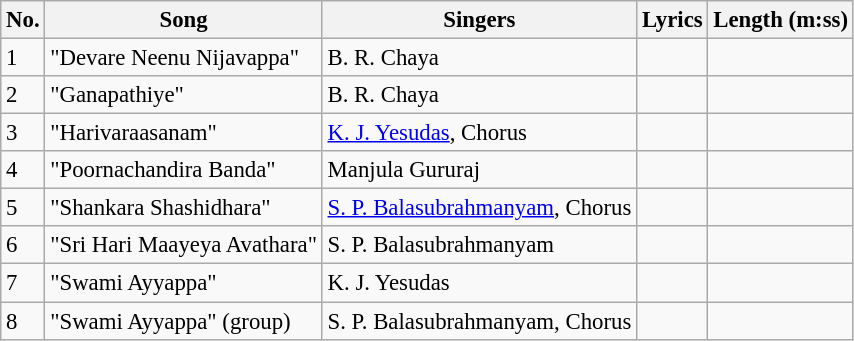<table class="wikitable" style="font-size:95%;">
<tr>
<th>No.</th>
<th>Song</th>
<th>Singers</th>
<th>Lyrics</th>
<th>Length (m:ss)</th>
</tr>
<tr>
<td>1</td>
<td>"Devare Neenu Nijavappa"</td>
<td>B. R. Chaya</td>
<td></td>
<td></td>
</tr>
<tr>
<td>2</td>
<td>"Ganapathiye"</td>
<td>B. R. Chaya</td>
<td></td>
<td></td>
</tr>
<tr>
<td>3</td>
<td>"Harivaraasanam"</td>
<td><a href='#'>K. J. Yesudas</a>, Chorus</td>
<td></td>
<td></td>
</tr>
<tr>
<td>4</td>
<td>"Poornachandira Banda"</td>
<td>Manjula Gururaj</td>
<td></td>
<td></td>
</tr>
<tr>
<td>5</td>
<td>"Shankara Shashidhara"</td>
<td><a href='#'>S. P. Balasubrahmanyam</a>, Chorus</td>
<td></td>
<td></td>
</tr>
<tr>
<td>6</td>
<td>"Sri Hari Maayeya Avathara"</td>
<td>S. P. Balasubrahmanyam</td>
<td></td>
<td></td>
</tr>
<tr>
<td>7</td>
<td>"Swami Ayyappa"</td>
<td>K. J. Yesudas</td>
<td></td>
<td></td>
</tr>
<tr>
<td>8</td>
<td>"Swami Ayyappa" (group)</td>
<td>S. P. Balasubrahmanyam, Chorus</td>
<td></td>
<td></td>
</tr>
</table>
